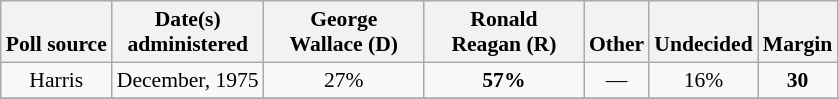<table class="wikitable sortable" style="text-align:center;font-size:90%;line-height:17px">
<tr valign= bottom>
<th>Poll source</th>
<th>Date(s)<br>administered</th>
<th class="unsortable" style="width:100px;">George<br>Wallace (D)</th>
<th class="unsortable" style="width:100px;">Ronald<br>Reagan (R)</th>
<th class="unsortable">Other</th>
<th class="unsortable">Undecided</th>
<th>Margin</th>
</tr>
<tr>
<td align="center">Harris</td>
<td>December, 1975</td>
<td align="center">27%</td>
<td><strong>57%</strong></td>
<td align="center">—</td>
<td align="center">16%</td>
<td><strong>30</strong></td>
</tr>
<tr>
</tr>
</table>
